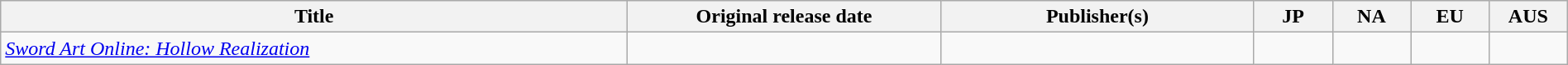<table class="wikitable sortable" style="width: 100%;">
<tr>
<th style="width:40%;">Title</th>
<th style="width:20%;">Original release date</th>
<th style="width:20%;">Publisher(s)</th>
<th style="width:5%;">JP</th>
<th style="width:5%;">NA</th>
<th style="width:5%;">EU</th>
<th style="width:5%;">AUS</th>
</tr>
<tr>
<td><em><a href='#'>Sword Art Online: Hollow Realization</a></em></td>
<td></td>
<td></td>
<td></td>
<td></td>
<td></td>
<td></td>
</tr>
</table>
